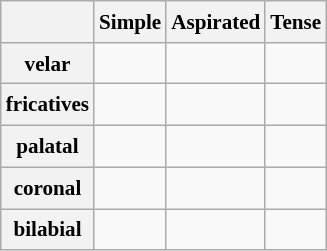<table class="wikitable floatright" style="width:120px; margin: 0.5em 0 0.5em 1em; font-size: 88%; line-height: 1.5em;">
<tr>
<th></th>
<th>Simple</th>
<th>Aspirated</th>
<th>Tense</th>
</tr>
<tr>
<th>velar</th>
<td></td>
<td></td>
<td></td>
</tr>
<tr>
<th>fricatives</th>
<td></td>
<td></td>
<td></td>
</tr>
<tr>
<th>palatal</th>
<td></td>
<td></td>
<td></td>
</tr>
<tr>
<th>coronal</th>
<td></td>
<td></td>
<td></td>
</tr>
<tr>
<th>bilabial</th>
<td></td>
<td></td>
<td></td>
</tr>
</table>
